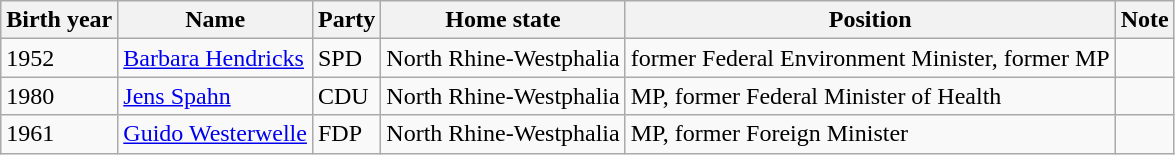<table class="wikitable sortable">
<tr>
<th>Birth year</th>
<th>Name</th>
<th>Party</th>
<th>Home state</th>
<th>Position</th>
<th>Note</th>
</tr>
<tr>
<td>1952</td>
<td><a href='#'>Barbara Hendricks</a></td>
<td>SPD</td>
<td>North Rhine-Westphalia</td>
<td>former Federal Environment Minister, former MP</td>
<td></td>
</tr>
<tr>
<td>1980</td>
<td><a href='#'>Jens Spahn</a></td>
<td>CDU</td>
<td>North Rhine-Westphalia</td>
<td>MP, former Federal Minister of Health</td>
<td></td>
</tr>
<tr>
<td>1961</td>
<td><a href='#'>Guido Westerwelle</a></td>
<td>FDP</td>
<td>North Rhine-Westphalia</td>
<td>MP, former Foreign Minister</td>
<td></td>
</tr>
</table>
